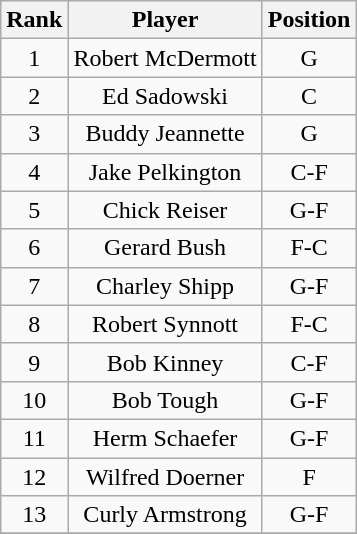<table class="wikitable" style="text-align: center;">
<tr>
<th>Rank</th>
<th>Player</th>
<th>Position</th>
</tr>
<tr>
<td>1</td>
<td>Robert McDermott</td>
<td>G</td>
</tr>
<tr>
<td>2</td>
<td>Ed Sadowski</td>
<td>C</td>
</tr>
<tr>
<td>3</td>
<td>Buddy Jeannette</td>
<td>G</td>
</tr>
<tr>
<td>4</td>
<td>Jake Pelkington</td>
<td>C-F</td>
</tr>
<tr>
<td>5</td>
<td>Chick Reiser</td>
<td>G-F</td>
</tr>
<tr>
<td>6</td>
<td>Gerard Bush</td>
<td>F-C</td>
</tr>
<tr>
<td>7</td>
<td>Charley Shipp</td>
<td>G-F</td>
</tr>
<tr>
<td>8</td>
<td>Robert Synnott</td>
<td>F-C</td>
</tr>
<tr>
<td>9</td>
<td>Bob Kinney</td>
<td>C-F</td>
</tr>
<tr>
<td>10</td>
<td>Bob Tough</td>
<td>G-F</td>
</tr>
<tr>
<td>11</td>
<td>Herm Schaefer</td>
<td>G-F</td>
</tr>
<tr>
<td>12</td>
<td>Wilfred Doerner</td>
<td>F</td>
</tr>
<tr>
<td>13</td>
<td>Curly Armstrong</td>
<td>G-F<br></td>
</tr>
<tr>
</tr>
</table>
